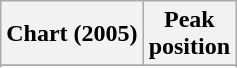<table class="wikitable sortable plainrowheaders" style="text-align:center">
<tr>
<th>Chart (2005)</th>
<th>Peak<br>position</th>
</tr>
<tr>
</tr>
<tr>
</tr>
<tr>
</tr>
<tr>
</tr>
</table>
